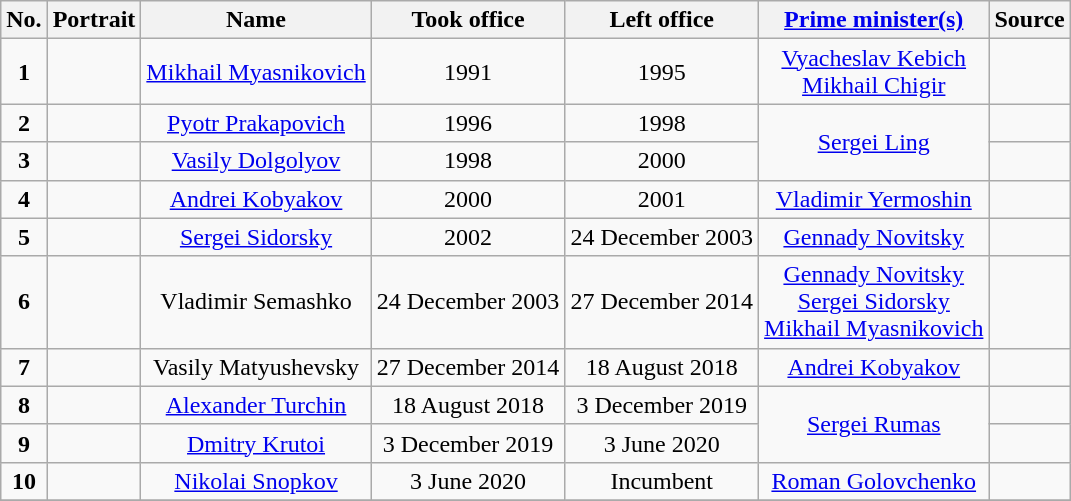<table class="wikitable" style="text-align:center; font-size:100%;">
<tr>
<th>No.</th>
<th>Portrait</th>
<th>Name</th>
<th>Took office</th>
<th>Left office</th>
<th><a href='#'>Prime minister(s)</a></th>
<th>Source</th>
</tr>
<tr>
<td><strong>1</strong></td>
<td></td>
<td><a href='#'>Mikhail Myasnikovich</a></td>
<td>1991</td>
<td>1995</td>
<td><a href='#'>Vyacheslav Kebich</a><br><a href='#'>Mikhail Chigir</a></td>
<td></td>
</tr>
<tr>
<td><strong>2</strong></td>
<td></td>
<td><a href='#'>Pyotr Prakapovich</a></td>
<td>1996</td>
<td>1998</td>
<td rowspan="2"><a href='#'>Sergei Ling</a></td>
<td></td>
</tr>
<tr>
<td><strong>3</strong></td>
<td></td>
<td><a href='#'>Vasily Dolgolyov</a></td>
<td>1998</td>
<td>2000</td>
<td></td>
</tr>
<tr>
<td><strong>4</strong></td>
<td></td>
<td><a href='#'>Andrei Kobyakov</a></td>
<td>2000</td>
<td>2001</td>
<td><a href='#'>Vladimir Yermoshin</a></td>
<td></td>
</tr>
<tr>
<td><strong>5</strong></td>
<td></td>
<td><a href='#'>Sergei Sidorsky</a></td>
<td>2002</td>
<td>24 December 2003</td>
<td><a href='#'>Gennady Novitsky</a></td>
<td></td>
</tr>
<tr>
<td><strong>6</strong></td>
<td></td>
<td>Vladimir Semashko</td>
<td>24 December 2003</td>
<td>27 December 2014</td>
<td><a href='#'>Gennady Novitsky</a><br><a href='#'>Sergei Sidorsky</a><br><a href='#'>Mikhail Myasnikovich</a></td>
<td></td>
</tr>
<tr>
<td><strong>7</strong></td>
<td></td>
<td>Vasily Matyushevsky</td>
<td>27 December 2014</td>
<td>18 August 2018</td>
<td><a href='#'>Andrei Kobyakov</a></td>
<td></td>
</tr>
<tr>
<td><strong>8</strong></td>
<td></td>
<td><a href='#'>Alexander Turchin</a></td>
<td>18 August 2018</td>
<td>3 December 2019</td>
<td rowspan="2"><a href='#'>Sergei Rumas</a></td>
<td></td>
</tr>
<tr>
<td><strong>9</strong></td>
<td></td>
<td><a href='#'>Dmitry Krutoi</a></td>
<td>3 December 2019</td>
<td>3 June 2020</td>
<td></td>
</tr>
<tr>
<td><strong>10</strong></td>
<td></td>
<td><a href='#'>Nikolai Snopkov</a></td>
<td>3 June 2020</td>
<td>Incumbent</td>
<td><a href='#'>Roman Golovchenko</a></td>
<td></td>
</tr>
<tr>
</tr>
</table>
